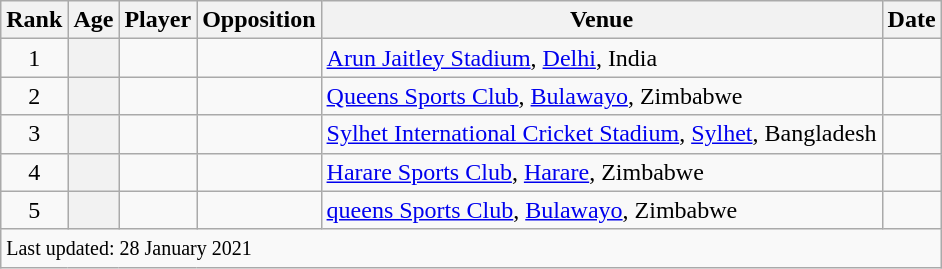<table class="wikitable plainrowheaders sortable">
<tr>
<th scope=col>Rank</th>
<th scope=col>Age</th>
<th scope=col>Player</th>
<th scope=col>Opposition</th>
<th scope=col>Venue</th>
<th scope=col>Date</th>
</tr>
<tr>
<td align=center>1</td>
<th scope="row" style="text-align:center;"></th>
<td></td>
<td></td>
<td><a href='#'>Arun Jaitley Stadium</a>, <a href='#'>Delhi</a>, India</td>
<td></td>
</tr>
<tr>
<td align=center>2</td>
<th scope=row style=text-align:center;></th>
<td></td>
<td></td>
<td><a href='#'>Queens Sports Club</a>, <a href='#'>Bulawayo</a>, Zimbabwe</td>
<td></td>
</tr>
<tr>
<td align=center>3</td>
<th scope=row style=text-align:center;></th>
<td> </td>
<td></td>
<td><a href='#'>Sylhet International Cricket Stadium</a>, <a href='#'>Sylhet</a>, Bangladesh</td>
<td></td>
</tr>
<tr>
<td align=center>4</td>
<th scope=row style=text-align:center;></th>
<td></td>
<td></td>
<td><a href='#'>Harare Sports Club</a>, <a href='#'>Harare</a>, Zimbabwe</td>
<td></td>
</tr>
<tr>
<td align=center>5</td>
<th scope=row style=text-align:center;></th>
<td> </td>
<td></td>
<td><a href='#'>queens Sports Club</a>, <a href='#'>Bulawayo</a>, Zimbabwe</td>
<td></td>
</tr>
<tr class=sortbottom>
<td colspan=7><small>Last updated: 28 January 2021</small></td>
</tr>
</table>
